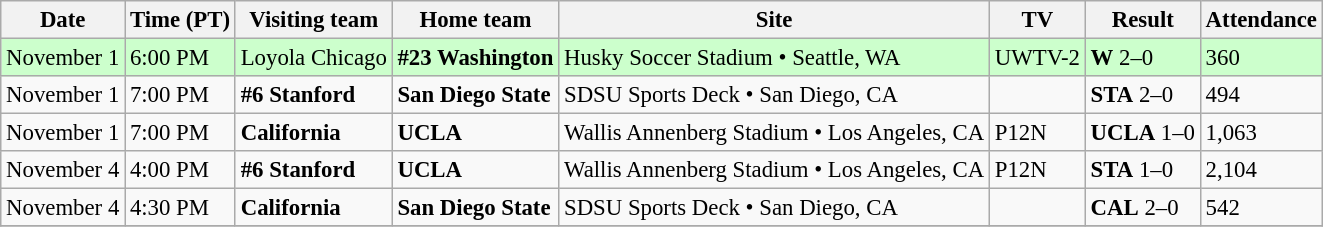<table class="wikitable" style="font-size:95%;">
<tr>
<th>Date</th>
<th>Time (PT)</th>
<th>Visiting team</th>
<th>Home team</th>
<th>Site</th>
<th>TV</th>
<th>Result</th>
<th>Attendance</th>
</tr>
<tr style="background:#cfc;">
<td>November 1</td>
<td>6:00 PM</td>
<td>Loyola Chicago</td>
<td><strong>#23 Washington</strong></td>
<td>Husky Soccer Stadium • Seattle, WA</td>
<td>UWTV-2</td>
<td><strong>W</strong> 2–0</td>
<td>360</td>
</tr>
<tr>
<td>November 1</td>
<td>7:00 PM</td>
<td><strong>#6 Stanford</strong></td>
<td><strong>San Diego State</strong></td>
<td>SDSU Sports Deck • San Diego, CA</td>
<td></td>
<td><strong>STA</strong> 2–0</td>
<td>494</td>
</tr>
<tr>
<td>November 1</td>
<td>7:00 PM</td>
<td><strong>California</strong></td>
<td><strong>UCLA</strong></td>
<td>Wallis Annenberg Stadium • Los Angeles, CA</td>
<td>P12N</td>
<td><strong>UCLA</strong> 1–0</td>
<td>1,063</td>
</tr>
<tr>
<td>November 4</td>
<td>4:00 PM</td>
<td><strong>#6 Stanford</strong></td>
<td><strong>UCLA</strong></td>
<td>Wallis Annenberg Stadium • Los Angeles, CA</td>
<td>P12N</td>
<td><strong>STA</strong> 1–0</td>
<td>2,104</td>
</tr>
<tr>
<td>November 4</td>
<td>4:30 PM</td>
<td><strong>California</strong></td>
<td><strong>San Diego State</strong></td>
<td>SDSU Sports Deck • San Diego, CA</td>
<td></td>
<td><strong>CAL</strong> 2–0</td>
<td>542</td>
</tr>
<tr>
</tr>
</table>
